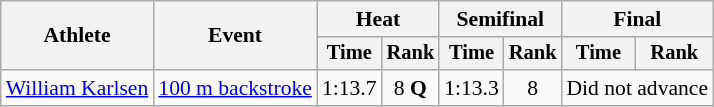<table class=wikitable style="font-size:90%;">
<tr>
<th rowspan=2>Athlete</th>
<th rowspan=2>Event</th>
<th colspan=2>Heat</th>
<th colspan=2>Semifinal</th>
<th colspan=2>Final</th>
</tr>
<tr style="font-size:95%">
<th>Time</th>
<th>Rank</th>
<th>Time</th>
<th>Rank</th>
<th>Time</th>
<th>Rank</th>
</tr>
<tr align=center>
<td align=left><a href='#'>William Karlsen</a></td>
<td align=left><a href='#'>100 m backstroke</a></td>
<td>1:13.7</td>
<td>8 <strong>Q</strong></td>
<td>1:13.3</td>
<td>8</td>
<td colspan=2>Did not advance</td>
</tr>
</table>
